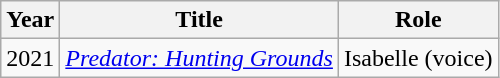<table class="wikitable sortable">
<tr>
<th>Year</th>
<th>Title</th>
<th>Role</th>
</tr>
<tr>
<td>2021</td>
<td><em><a href='#'>Predator: Hunting Grounds</a></em></td>
<td>Isabelle (voice)</td>
</tr>
</table>
